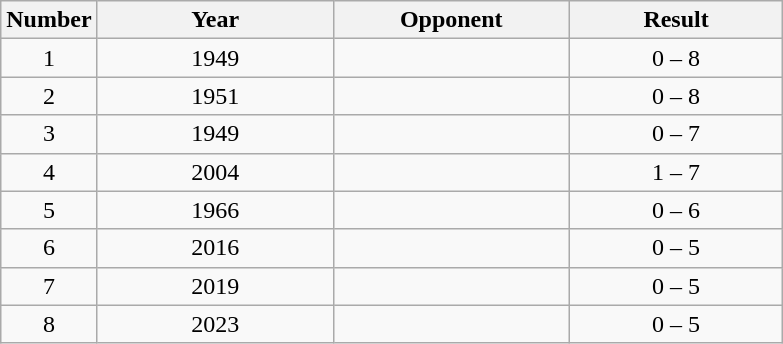<table class="wikitable sortable">
<tr>
<th width=30>Number</th>
<th width=150>Year</th>
<th width=150>Opponent</th>
<th width=135>Result</th>
</tr>
<tr>
<td align=center>1</td>
<td align=center>1949</td>
<td></td>
<td align=center>0 – 8</td>
</tr>
<tr>
<td align=center>2</td>
<td align=center>1951</td>
<td></td>
<td align=center>0 – 8</td>
</tr>
<tr>
<td align=center>3</td>
<td align=center>1949</td>
<td></td>
<td align=center>0 – 7</td>
</tr>
<tr>
<td align=center>4</td>
<td align=center>2004</td>
<td></td>
<td align=center>1 – 7</td>
</tr>
<tr>
<td align=center>5</td>
<td align=center>1966</td>
<td></td>
<td align=center>0 – 6</td>
</tr>
<tr>
<td align=center>6</td>
<td align=center>2016</td>
<td></td>
<td align=center>0 – 5</td>
</tr>
<tr>
<td align=center>7</td>
<td align=center>2019</td>
<td></td>
<td align=center>0 – 5</td>
</tr>
<tr>
<td align=center>8</td>
<td align=center>2023</td>
<td></td>
<td align=center>0 – 5</td>
</tr>
</table>
